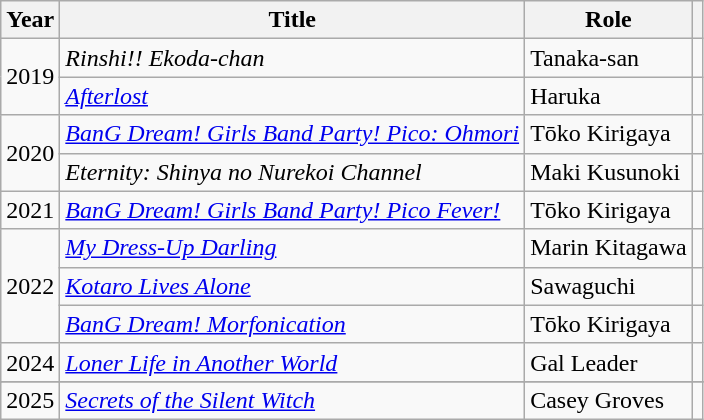<table class="wikitable sortable">
<tr>
<th>Year</th>
<th>Title</th>
<th>Role</th>
<th class="unsortable"></th>
</tr>
<tr>
<td rowspan="2">2019</td>
<td><em>Rinshi!! Ekoda-chan</em></td>
<td>Tanaka-san</td>
<td></td>
</tr>
<tr>
<td><em><a href='#'>Afterlost</a></em></td>
<td>Haruka</td>
<td></td>
</tr>
<tr>
<td rowspan="2">2020</td>
<td><em><a href='#'>BanG Dream! Girls Band Party! Pico: Ohmori</a></em></td>
<td>Tōko Kirigaya</td>
<td></td>
</tr>
<tr>
<td><em>Eternity: Shinya no Nurekoi Channel</em></td>
<td>Maki Kusunoki</td>
<td></td>
</tr>
<tr>
<td>2021</td>
<td><em><a href='#'>BanG Dream! Girls Band Party! Pico Fever!</a></em></td>
<td>Tōko Kirigaya</td>
<td></td>
</tr>
<tr>
<td rowspan="3">2022</td>
<td><em><a href='#'>My Dress-Up Darling</a></em></td>
<td>Marin Kitagawa</td>
<td></td>
</tr>
<tr>
<td><em><a href='#'>Kotaro Lives Alone</a></em></td>
<td>Sawaguchi</td>
<td></td>
</tr>
<tr>
<td><em><a href='#'>BanG Dream! Morfonication</a></em></td>
<td>Tōko Kirigaya</td>
<td></td>
</tr>
<tr>
<td>2024</td>
<td><em><a href='#'>Loner Life in Another World</a></em></td>
<td>Gal Leader</td>
<td></td>
</tr>
<tr>
</tr>
<tr>
<td>2025</td>
<td><em><a href='#'>Secrets of the Silent Witch</a></em></td>
<td>Casey Groves</td>
<td></td>
</tr>
</table>
